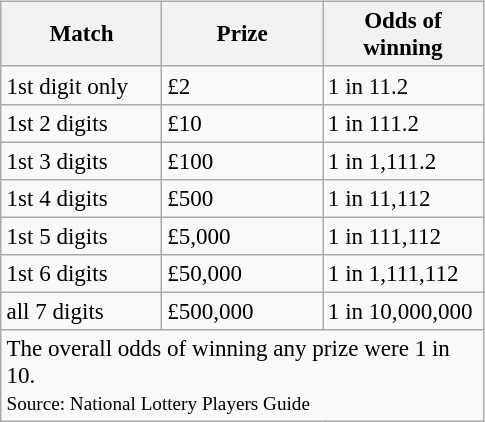<table class="wikitable" style="font-size:96%; float:right;">
<tr>
<th style="width:100px;">Match</th>
<th style="width:100px;">Prize</th>
<th style="width:100px;">Odds of winning</th>
</tr>
<tr>
<td>1st digit only</td>
<td>£2</td>
<td>1 in 11.2</td>
</tr>
<tr>
<td>1st 2 digits</td>
<td>£10</td>
<td>1 in 111.2</td>
</tr>
<tr>
<td>1st 3 digits</td>
<td>£100</td>
<td>1 in 1,111.2</td>
</tr>
<tr>
<td>1st 4 digits</td>
<td>£500</td>
<td>1 in 11,112</td>
</tr>
<tr>
<td>1st 5 digits</td>
<td>£5,000</td>
<td>1 in 111,112</td>
</tr>
<tr>
<td>1st 6 digits</td>
<td>£50,000</td>
<td>1 in 1,111,112</td>
</tr>
<tr>
<td>all 7 digits</td>
<td>£500,000</td>
<td>1 in 10,000,000</td>
</tr>
<tr>
<td colspan="3">The overall odds of winning any prize were 1 in 10.<br><small>Source: National Lottery Players Guide</small></td>
</tr>
</table>
